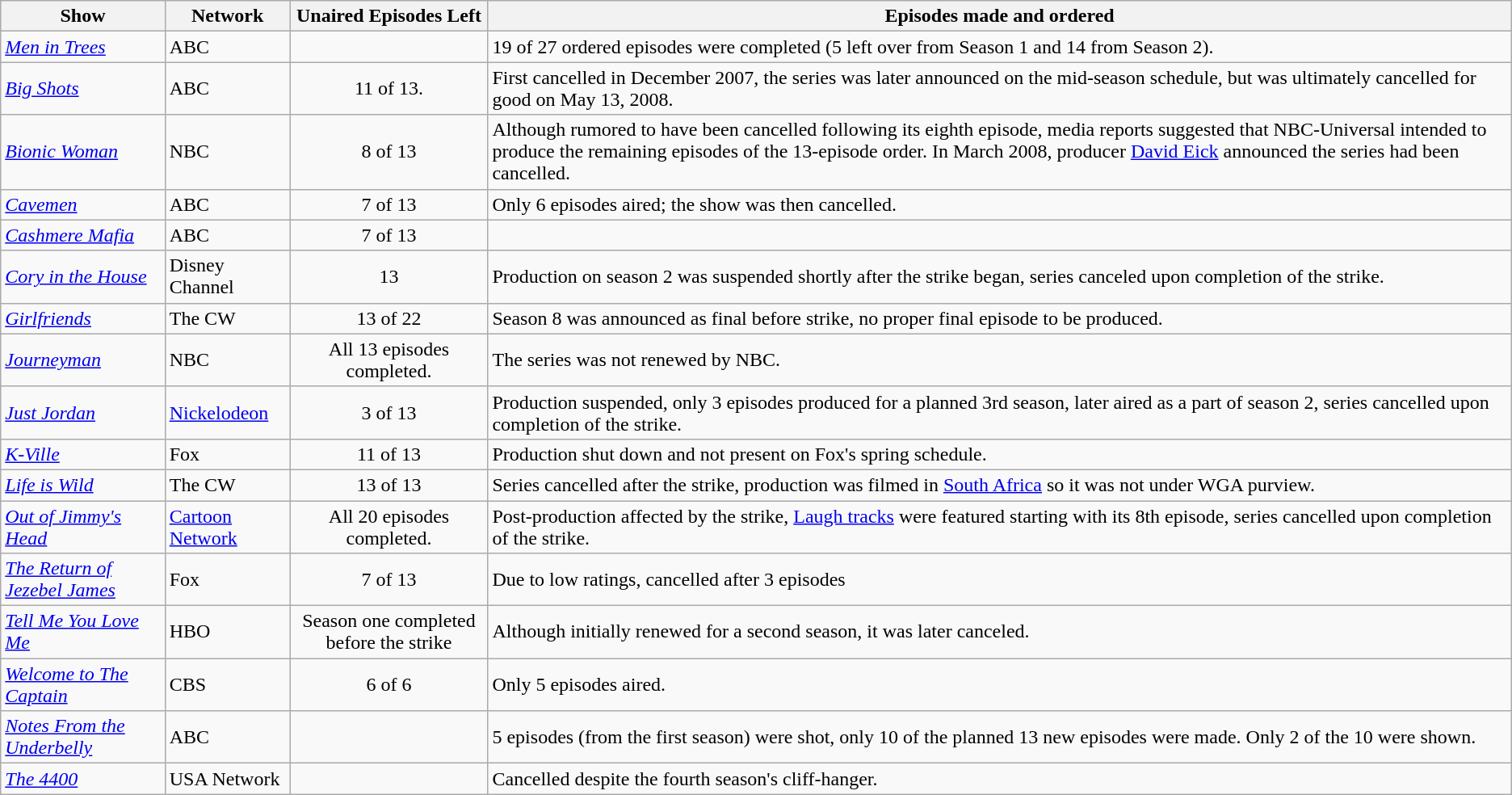<table class="wikitable">
<tr>
<th>Show</th>
<th>Network</th>
<th>Unaired Episodes Left</th>
<th>Episodes made and ordered</th>
</tr>
<tr>
<td><em><a href='#'>Men in Trees</a></em></td>
<td>ABC</td>
<td></td>
<td>19 of 27 ordered episodes were completed (5 left over from Season 1 and 14 from Season 2).</td>
</tr>
<tr>
<td><em><a href='#'>Big Shots</a></em></td>
<td>ABC</td>
<td style="text-align:center;">11 of 13.</td>
<td>First cancelled in December 2007, the series was later announced on the mid-season schedule, but was ultimately cancelled for good on May 13, 2008.</td>
</tr>
<tr>
<td><em><a href='#'>Bionic Woman</a></em></td>
<td>NBC</td>
<td style="text-align:center;">8 of 13</td>
<td>Although rumored to have been cancelled following its eighth episode, media reports suggested that NBC-Universal intended to produce the remaining episodes of the 13-episode order. In March 2008, producer <a href='#'>David Eick</a> announced the series had been cancelled.</td>
</tr>
<tr>
<td><em><a href='#'>Cavemen</a></em></td>
<td>ABC</td>
<td style="text-align:center;">7 of 13</td>
<td>Only 6 episodes aired; the show was then cancelled.</td>
</tr>
<tr>
<td><em><a href='#'>Cashmere Mafia</a></em></td>
<td>ABC</td>
<td style="text-align:center;">7 of 13</td>
</tr>
<tr>
<td><em><a href='#'>Cory in the House</a></em></td>
<td>Disney Channel</td>
<td style="text-align:center;">13</td>
<td>Production on season 2 was suspended shortly after the strike began, series canceled upon completion of the strike.</td>
</tr>
<tr>
<td><em><a href='#'>Girlfriends</a></em></td>
<td>The CW</td>
<td style="text-align:center;">13 of 22</td>
<td>Season 8 was announced as final before strike, no proper final episode to be produced.</td>
</tr>
<tr>
<td><em><a href='#'>Journeyman</a></em></td>
<td>NBC</td>
<td style="text-align:center;">All 13 episodes completed.</td>
<td>The series was not renewed by NBC.</td>
</tr>
<tr>
<td><em><a href='#'>Just Jordan</a></em></td>
<td><a href='#'>Nickelodeon</a></td>
<td style="text-align:center;">3 of 13</td>
<td>Production suspended, only 3 episodes produced for a planned 3rd season, later aired as a part of season 2, series cancelled upon completion of the strike.</td>
</tr>
<tr>
<td><em><a href='#'>K-Ville</a></em></td>
<td>Fox</td>
<td style="text-align:center;">11 of 13</td>
<td>Production shut down and not present on Fox's spring schedule.</td>
</tr>
<tr>
<td><em><a href='#'>Life is Wild</a></em></td>
<td>The CW</td>
<td style="text-align:center;">13 of 13</td>
<td>Series cancelled after the strike, production was filmed in <a href='#'>South Africa</a> so it was not under WGA purview.</td>
</tr>
<tr>
<td><em><a href='#'>Out of Jimmy's Head</a></em></td>
<td><a href='#'>Cartoon Network</a></td>
<td style="text-align:center;">All 20 episodes completed.</td>
<td>Post-production affected by the strike, <a href='#'>Laugh tracks</a> were featured starting with its 8th episode, series cancelled upon completion of the strike.</td>
</tr>
<tr>
<td><em><a href='#'>The Return of Jezebel James</a></em></td>
<td>Fox</td>
<td style="text-align:center;">7 of 13</td>
<td>Due to low ratings, cancelled after 3 episodes</td>
</tr>
<tr>
<td><em><a href='#'>Tell Me You Love Me</a></em></td>
<td>HBO</td>
<td style="text-align:center;">Season one completed before the strike</td>
<td>Although initially renewed for a second season, it was later canceled.</td>
</tr>
<tr>
<td><em><a href='#'>Welcome to The Captain</a></em></td>
<td>CBS</td>
<td style="text-align:center;">6 of 6</td>
<td>Only 5 episodes aired.</td>
</tr>
<tr>
<td><em><a href='#'>Notes From the Underbelly</a></em></td>
<td>ABC</td>
<td></td>
<td>5 episodes (from the first season) were shot, only 10 of the planned 13 new episodes were made.  Only 2 of the 10 were shown.</td>
</tr>
<tr>
<td><em><a href='#'>The 4400</a></em></td>
<td>USA Network</td>
<td></td>
<td>Cancelled despite the fourth season's cliff-hanger.</td>
</tr>
</table>
